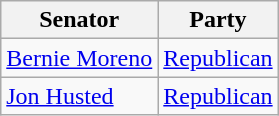<table class="wikitable">
<tr>
<th>Senator</th>
<th>Party</th>
</tr>
<tr>
<td><a href='#'>Bernie Moreno</a></td>
<td><a href='#'>Republican</a></td>
</tr>
<tr>
<td><a href='#'>Jon Husted</a></td>
<td><a href='#'>Republican</a></td>
</tr>
</table>
